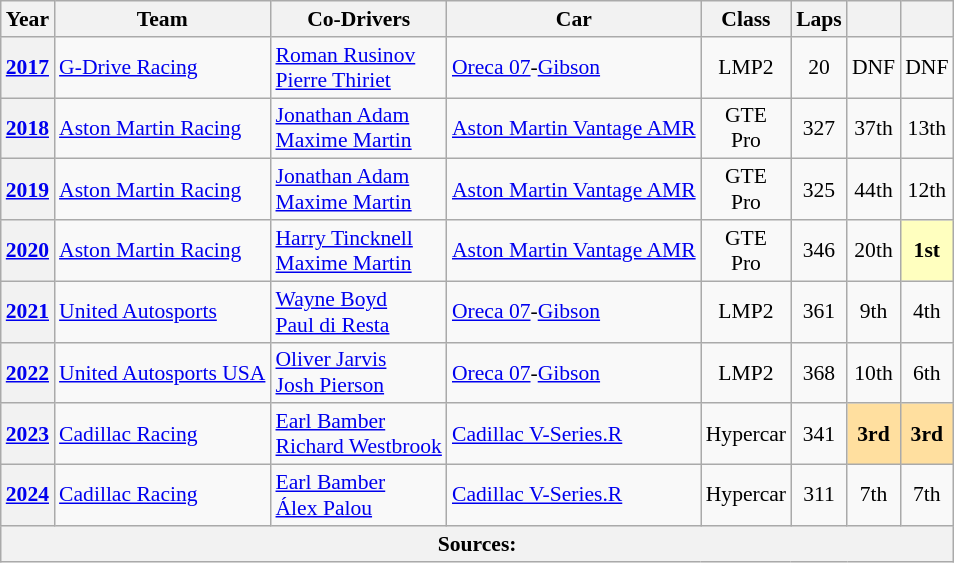<table class="wikitable" style="text-align:center; font-size:90%">
<tr>
<th>Year</th>
<th>Team</th>
<th>Co-Drivers</th>
<th>Car</th>
<th>Class</th>
<th>Laps</th>
<th></th>
<th></th>
</tr>
<tr>
<th><a href='#'>2017</a></th>
<td align="left"> <a href='#'>G-Drive Racing</a></td>
<td align="left"> <a href='#'>Roman Rusinov</a><br> <a href='#'>Pierre Thiriet</a></td>
<td align="left"><a href='#'>Oreca 07</a>-<a href='#'>Gibson</a></td>
<td>LMP2</td>
<td>20</td>
<td>DNF</td>
<td>DNF</td>
</tr>
<tr>
<th><a href='#'>2018</a></th>
<td align="left"> <a href='#'>Aston Martin Racing</a></td>
<td align="left"> <a href='#'>Jonathan Adam</a><br> <a href='#'>Maxime Martin</a></td>
<td align="left"  nowrap><a href='#'>Aston Martin Vantage AMR</a></td>
<td>GTE<br>Pro</td>
<td>327</td>
<td>37th</td>
<td>13th</td>
</tr>
<tr>
<th><a href='#'>2019</a></th>
<td align="left"> <a href='#'>Aston Martin Racing</a></td>
<td align="left"> <a href='#'>Jonathan Adam</a><br> <a href='#'>Maxime Martin</a></td>
<td align="left"><a href='#'>Aston Martin Vantage AMR</a></td>
<td>GTE<br>Pro</td>
<td>325</td>
<td>44th</td>
<td>12th</td>
</tr>
<tr>
<th><a href='#'>2020</a></th>
<td align="left"> <a href='#'>Aston Martin Racing</a></td>
<td align="left"> <a href='#'>Harry Tincknell</a><br> <a href='#'>Maxime Martin</a></td>
<td align="left"><a href='#'>Aston Martin Vantage AMR</a></td>
<td>GTE<br>Pro</td>
<td>346</td>
<td>20th</td>
<td style="background:#FFFFBF;"><strong>1st</strong></td>
</tr>
<tr>
<th><a href='#'>2021</a></th>
<td align="left"> <a href='#'>United Autosports</a></td>
<td align="left"> <a href='#'>Wayne Boyd</a><br> <a href='#'>Paul di Resta</a></td>
<td align="left"><a href='#'>Oreca 07</a>-<a href='#'>Gibson</a></td>
<td>LMP2</td>
<td>361</td>
<td>9th</td>
<td>4th</td>
</tr>
<tr>
<th><a href='#'>2022</a></th>
<td align="left" nowrap> <a href='#'>United Autosports USA</a></td>
<td align="left"> <a href='#'>Oliver Jarvis</a><br> <a href='#'>Josh Pierson</a></td>
<td align="left"><a href='#'>Oreca 07</a>-<a href='#'>Gibson</a></td>
<td>LMP2</td>
<td>368</td>
<td>10th</td>
<td>6th</td>
</tr>
<tr>
<th><a href='#'>2023</a></th>
<td align="left"> <a href='#'>Cadillac Racing</a></td>
<td align="left" nowrap> <a href='#'>Earl Bamber</a><br> <a href='#'>Richard Westbrook</a></td>
<td align="left"><a href='#'>Cadillac V-Series.R</a></td>
<td>Hypercar</td>
<td>341</td>
<td style="background:#FFDF9F;"><strong>3rd</strong></td>
<td style="background:#FFDF9F;"><strong>3rd</strong></td>
</tr>
<tr>
<th><a href='#'>2024</a></th>
<td align="left"> <a href='#'>Cadillac Racing</a></td>
<td align="left"> <a href='#'>Earl Bamber</a><br> <a href='#'>Álex Palou</a></td>
<td align="left"><a href='#'>Cadillac V-Series.R</a></td>
<td>Hypercar</td>
<td>311</td>
<td>7th</td>
<td>7th</td>
</tr>
<tr>
<th colspan="8">Sources:</th>
</tr>
</table>
